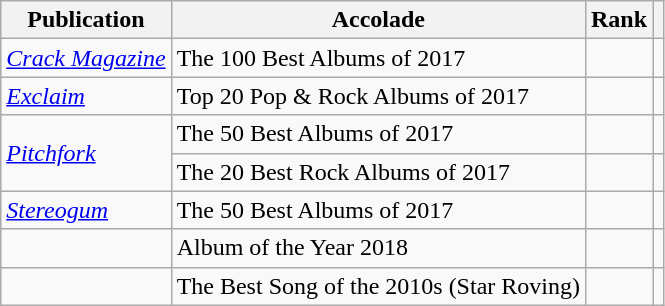<table class="sortable wikitable">
<tr>
<th>Publication</th>
<th>Accolade</th>
<th>Rank</th>
<th class="unsortable"></th>
</tr>
<tr>
<td><em><a href='#'>Crack Magazine</a></em></td>
<td>The 100 Best Albums of 2017</td>
<td></td>
<td></td>
</tr>
<tr>
<td><em><a href='#'>Exclaim</a></em></td>
<td>Top 20 Pop & Rock Albums of 2017</td>
<td></td>
<td></td>
</tr>
<tr>
<td rowspan="2"><em><a href='#'>Pitchfork</a></em></td>
<td>The 50 Best Albums of 2017</td>
<td></td>
<td></td>
</tr>
<tr>
<td>The 20 Best Rock Albums of 2017</td>
<td></td>
<td></td>
</tr>
<tr>
<td><em><a href='#'>Stereogum</a></em></td>
<td>The 50 Best Albums of 2017</td>
<td></td>
<td></td>
</tr>
<tr>
<td></td>
<td>Album of the Year 2018</td>
<td></td>
<td></td>
</tr>
<tr>
<td></td>
<td>The Best Song of the 2010s (Star Roving)</td>
<td></td>
<td></td>
</tr>
</table>
